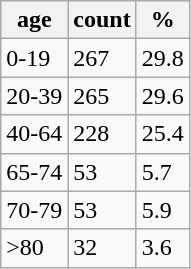<table class="wikitable">
<tr>
<th>age</th>
<th>count</th>
<th>%</th>
</tr>
<tr>
<td>0-19</td>
<td>267</td>
<td>29.8</td>
</tr>
<tr>
<td>20-39</td>
<td>265</td>
<td>29.6</td>
</tr>
<tr>
<td>40-64</td>
<td>228</td>
<td>25.4</td>
</tr>
<tr>
<td>65-74</td>
<td>53</td>
<td>5.7</td>
</tr>
<tr>
<td>70-79</td>
<td>53</td>
<td>5.9</td>
</tr>
<tr>
<td>>80</td>
<td>32</td>
<td>3.6</td>
</tr>
</table>
